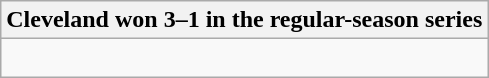<table class="wikitable collapsible collapsed">
<tr>
<th>Cleveland won 3–1 in the regular-season series</th>
</tr>
<tr>
<td><br>


</td>
</tr>
</table>
